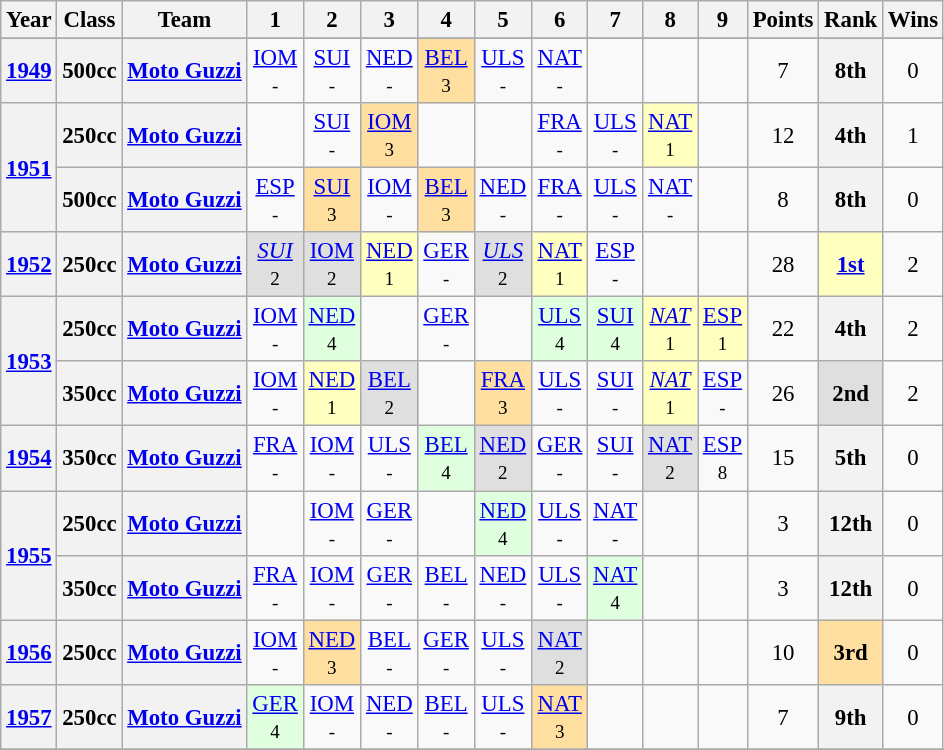<table class="wikitable" style="text-align:center; font-size:95%">
<tr>
<th>Year</th>
<th>Class</th>
<th>Team</th>
<th>1</th>
<th>2</th>
<th>3</th>
<th>4</th>
<th>5</th>
<th>6</th>
<th>7</th>
<th>8</th>
<th>9</th>
<th>Points</th>
<th>Rank</th>
<th>Wins</th>
</tr>
<tr>
</tr>
<tr>
<th><a href='#'>1949</a></th>
<th>500cc</th>
<th><a href='#'>Moto Guzzi</a></th>
<td><a href='#'>IOM</a><br><small>-</small></td>
<td><a href='#'>SUI</a><br><small>-</small></td>
<td><a href='#'>NED</a><br><small>-</small></td>
<td style="background:#FFDF9F;"><a href='#'>BEL</a><br><small>3</small></td>
<td><a href='#'>ULS</a><br><small>-</small></td>
<td><a href='#'>NAT</a><br><small>-</small></td>
<td></td>
<td></td>
<td></td>
<td>7</td>
<th>8th</th>
<td>0</td>
</tr>
<tr>
<th rowspan=2><a href='#'>1951</a></th>
<th>250cc</th>
<th><a href='#'>Moto Guzzi</a></th>
<td></td>
<td><a href='#'>SUI</a><br><small>-</small></td>
<td style="background:#FFDF9F;"><a href='#'>IOM</a><br><small>3</small></td>
<td></td>
<td></td>
<td><a href='#'>FRA</a><br><small>-</small></td>
<td><a href='#'>ULS</a><br><small>-</small></td>
<td style="background:#FFFFBF;"><a href='#'>NAT</a><br><small>1</small></td>
<td></td>
<td>12</td>
<th>4th</th>
<td>1</td>
</tr>
<tr>
<th>500cc</th>
<th><a href='#'>Moto Guzzi</a></th>
<td><a href='#'>ESP</a><br><small>-</small></td>
<td style="background:#FFDF9F;"><a href='#'>SUI</a><br><small>3</small></td>
<td><a href='#'>IOM</a><br><small>-</small></td>
<td style="background:#FFDF9F;"><a href='#'>BEL</a><br><small>3</small></td>
<td><a href='#'>NED</a><br><small>-</small></td>
<td><a href='#'>FRA</a><br><small>-</small></td>
<td><a href='#'>ULS</a><br><small>-</small></td>
<td><a href='#'>NAT</a><br><small>-</small></td>
<td></td>
<td>8</td>
<th>8th</th>
<td>0</td>
</tr>
<tr>
<th><a href='#'>1952</a></th>
<th>250cc</th>
<th><a href='#'>Moto Guzzi</a></th>
<td style="background:#DFDFDF;"><em><a href='#'>SUI</a></em><br><small>2</small></td>
<td style="background:#DFDFDF;"><a href='#'>IOM</a><br><small>2</small></td>
<td style="background:#FFFFBF;"><a href='#'>NED</a><br><small>1</small></td>
<td><a href='#'>GER</a><br><small>-</small></td>
<td style="background:#DFDFDF;"><em><a href='#'>ULS</a></em><br><small>2</small></td>
<td style="background:#FFFFBF;"><a href='#'>NAT</a><br><small>1</small></td>
<td><a href='#'>ESP</a><br><small>-</small></td>
<td></td>
<td></td>
<td>28</td>
<td style="background:#FFFFBF;"><strong><a href='#'>1st</a></strong></td>
<td>2</td>
</tr>
<tr>
<th rowspan=2><a href='#'>1953</a></th>
<th>250cc</th>
<th><a href='#'>Moto Guzzi</a></th>
<td><a href='#'>IOM</a><br><small>-</small></td>
<td style="background:#DFFFDF;"><a href='#'>NED</a><br><small>4</small></td>
<td></td>
<td><a href='#'>GER</a><br><small>-</small></td>
<td></td>
<td style="background:#DFFFDF;"><a href='#'>ULS</a><br><small>4</small></td>
<td style="background:#DFFFDF;"><a href='#'>SUI</a><br><small>4</small></td>
<td style="background:#FFFFBF;"><em><a href='#'>NAT</a></em><br><small>1</small></td>
<td style="background:#FFFFBF;"><a href='#'>ESP</a><br><small>1</small></td>
<td>22</td>
<th>4th</th>
<td>2</td>
</tr>
<tr>
<th>350cc</th>
<th><a href='#'>Moto Guzzi</a></th>
<td><a href='#'>IOM</a><br><small>-</small></td>
<td style="background:#FFFFBF;"><a href='#'>NED</a><br><small>1</small></td>
<td style="background:#DFDFDF;"><a href='#'>BEL</a><br><small>2</small></td>
<td></td>
<td style="background:#FFDF9F;"><a href='#'>FRA</a><br><small>3</small></td>
<td><a href='#'>ULS</a><br><small>-</small></td>
<td><a href='#'>SUI</a><br><small>-</small></td>
<td style="background:#FFFFBF;"><em><a href='#'>NAT</a></em><br><small>1</small></td>
<td><a href='#'>ESP</a><br><small>-</small></td>
<td>26</td>
<td style="background:#DFDFDF;"><strong>2nd</strong></td>
<td>2</td>
</tr>
<tr>
<th><a href='#'>1954</a></th>
<th>350cc</th>
<th><a href='#'>Moto Guzzi</a></th>
<td><a href='#'>FRA</a><br><small>-</small></td>
<td><a href='#'>IOM</a><br><small>-</small></td>
<td><a href='#'>ULS</a><br><small>-</small></td>
<td style="background:#DFFFDF;"><a href='#'>BEL</a><br><small>4</small></td>
<td style="background:#DFDFDF;"><a href='#'>NED</a><br><small>2</small></td>
<td><a href='#'>GER</a><br><small>-</small></td>
<td><a href='#'>SUI</a><br><small>-</small></td>
<td style="background:#DFDFDF;"><a href='#'>NAT</a><br><small>2</small></td>
<td><a href='#'>ESP</a><br><small>8</small></td>
<td>15</td>
<th>5th</th>
<td>0</td>
</tr>
<tr>
<th rowspan=2><a href='#'>1955</a></th>
<th>250cc</th>
<th><a href='#'>Moto Guzzi</a></th>
<td></td>
<td><a href='#'>IOM</a><br><small>-</small></td>
<td><a href='#'>GER</a><br><small>-</small></td>
<td></td>
<td style="background:#DFFFDF;"><a href='#'>NED</a><br><small>4</small></td>
<td><a href='#'>ULS</a><br><small>-</small></td>
<td><a href='#'>NAT</a><br><small>-</small></td>
<td></td>
<td></td>
<td>3</td>
<th>12th</th>
<td>0</td>
</tr>
<tr>
<th>350cc</th>
<th><a href='#'>Moto Guzzi</a></th>
<td><a href='#'>FRA</a><br><small>-</small></td>
<td><a href='#'>IOM</a><br><small>-</small></td>
<td><a href='#'>GER</a><br><small>-</small></td>
<td><a href='#'>BEL</a><br><small>-</small></td>
<td><a href='#'>NED</a><br><small>-</small></td>
<td><a href='#'>ULS</a><br><small>-</small></td>
<td style="background:#DFFFDF;"><a href='#'>NAT</a><br><small>4</small></td>
<td></td>
<td></td>
<td>3</td>
<th>12th</th>
<td>0</td>
</tr>
<tr>
<th><a href='#'>1956</a></th>
<th>250cc</th>
<th><a href='#'>Moto Guzzi</a></th>
<td><a href='#'>IOM</a><br><small>-</small></td>
<td style="background:#FFDF9F;"><a href='#'>NED</a><br><small>3</small></td>
<td><a href='#'>BEL</a><br><small>-</small></td>
<td><a href='#'>GER</a><br><small>-</small></td>
<td><a href='#'>ULS</a><br><small>-</small></td>
<td style="background:#DFDFDF;"><a href='#'>NAT</a><br><small>2</small></td>
<td></td>
<td></td>
<td></td>
<td>10</td>
<td style="background:#FFDF9F;"><strong>3rd</strong></td>
<td>0</td>
</tr>
<tr>
<th><a href='#'>1957</a></th>
<th>250cc</th>
<th><a href='#'>Moto Guzzi</a></th>
<td style="background:#DFFFDF;"><a href='#'>GER</a><br><small>4</small></td>
<td><a href='#'>IOM</a><br><small>-</small></td>
<td><a href='#'>NED</a><br><small>-</small></td>
<td><a href='#'>BEL</a><br><small>-</small></td>
<td><a href='#'>ULS</a><br><small>-</small></td>
<td style="background:#FFDF9F;"><a href='#'>NAT</a><br><small>3</small></td>
<td></td>
<td></td>
<td></td>
<td>7</td>
<th>9th</th>
<td>0</td>
</tr>
<tr>
</tr>
</table>
